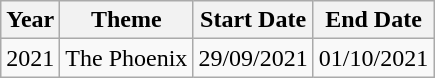<table class="wikitable">
<tr>
<th>Year</th>
<th>Theme</th>
<th>Start Date</th>
<th>End Date</th>
</tr>
<tr>
<td>2021</td>
<td>The Phoenix</td>
<td>29/09/2021</td>
<td>01/10/2021</td>
</tr>
</table>
